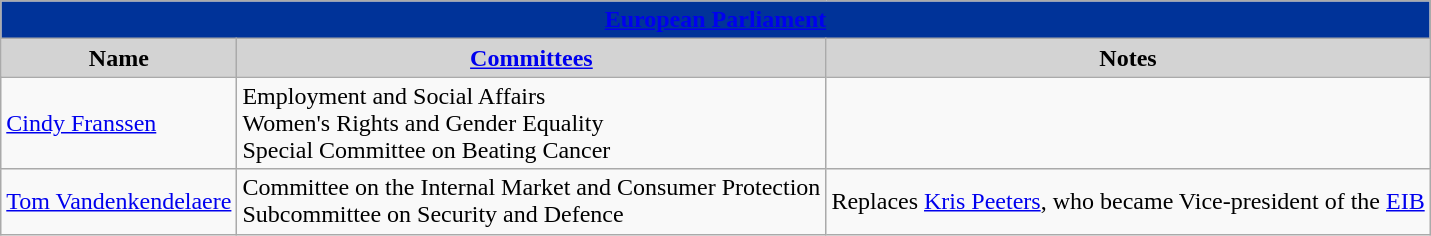<table class="wikitable">
<tr>
<th style="background: #003399;" colspan="3"><a href='#'><span>European Parliament</span></a></th>
</tr>
<tr>
<th style="background:LightGrey;">Name</th>
<th style="background:LightGrey;"><a href='#'>Committees</a></th>
<th style="background:LightGrey;">Notes</th>
</tr>
<tr>
<td><a href='#'>Cindy Franssen</a></td>
<td>Employment and Social Affairs<br>Women's Rights and Gender Equality<br>Special Committee on Beating Cancer</td>
<td></td>
</tr>
<tr>
<td><a href='#'>Tom Vandenkendelaere</a></td>
<td>Committee on the Internal Market and Consumer Protection<br>Subcommittee on Security and Defence</td>
<td>Replaces <a href='#'>Kris Peeters</a>, who became Vice-president of the <a href='#'>EIB</a></td>
</tr>
</table>
